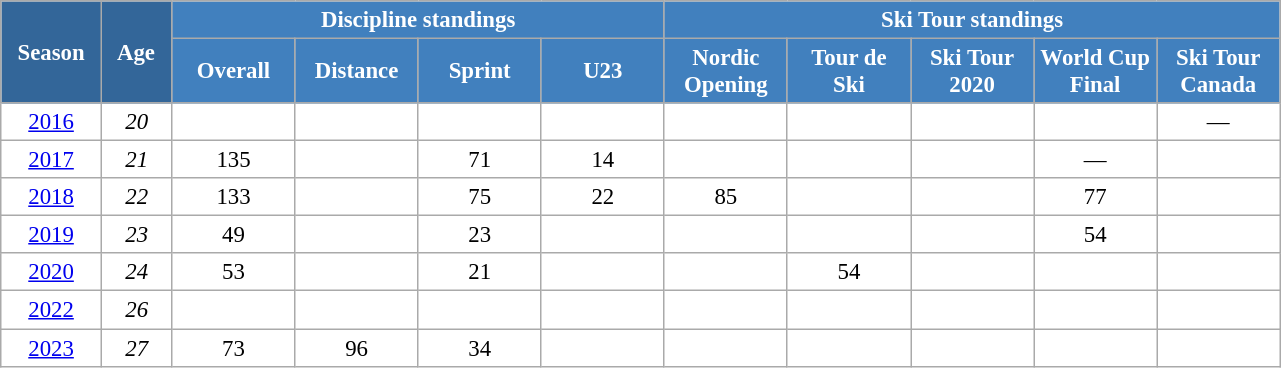<table class="wikitable" style="font-size:95%; text-align:center; border:grey solid 1px; border-collapse:collapse; background:#ffffff;">
<tr>
<th style="background-color:#369; color:white; width:60px;" rowspan="2"> Season </th>
<th style="background-color:#369; color:white; width:40px;" rowspan="2"> Age </th>
<th style="background-color:#4180be; color:white;" colspan="4">Discipline standings</th>
<th style="background-color:#4180be; color:white;" colspan="5">Ski Tour standings</th>
</tr>
<tr>
<th style="background-color:#4180be; color:white; width:75px;">Overall</th>
<th style="background-color:#4180be; color:white; width:75px;">Distance</th>
<th style="background-color:#4180be; color:white; width:75px;">Sprint</th>
<th style="background-color:#4180be; color:white; width:75px;">U23</th>
<th style="background-color:#4180be; color:white; width:75px;">Nordic<br>Opening</th>
<th style="background-color:#4180be; color:white; width:75px;">Tour de<br>Ski</th>
<th style="background-color:#4180be; color:white; width:75px;">Ski Tour<br>2020</th>
<th style="background-color:#4180be; color:white; width:75px;">World Cup<br>Final</th>
<th style="background-color:#4180be; color:white; width:75px;">Ski Tour<br>Canada</th>
</tr>
<tr>
<td><a href='#'>2016</a></td>
<td><em>20</em></td>
<td></td>
<td></td>
<td></td>
<td></td>
<td></td>
<td></td>
<td></td>
<td></td>
<td>—</td>
</tr>
<tr>
<td><a href='#'>2017</a></td>
<td><em>21</em></td>
<td>135</td>
<td></td>
<td>71</td>
<td>14</td>
<td></td>
<td></td>
<td></td>
<td>—</td>
<td></td>
</tr>
<tr>
<td><a href='#'>2018</a></td>
<td><em>22</em></td>
<td>133</td>
<td></td>
<td>75</td>
<td>22</td>
<td>85</td>
<td></td>
<td></td>
<td>77</td>
<td></td>
</tr>
<tr>
<td><a href='#'>2019</a></td>
<td><em>23</em></td>
<td>49</td>
<td></td>
<td>23</td>
<td></td>
<td></td>
<td></td>
<td></td>
<td>54</td>
<td></td>
</tr>
<tr>
<td><a href='#'>2020</a></td>
<td><em>24</em></td>
<td>53</td>
<td></td>
<td>21</td>
<td></td>
<td></td>
<td>54</td>
<td></td>
<td></td>
<td></td>
</tr>
<tr>
<td><a href='#'>2022</a></td>
<td><em>26</em></td>
<td></td>
<td></td>
<td></td>
<td></td>
<td></td>
<td></td>
<td></td>
<td></td>
<td></td>
</tr>
<tr>
<td><a href='#'>2023</a></td>
<td><em>27</em></td>
<td>73</td>
<td>96</td>
<td>34</td>
<td></td>
<td></td>
<td></td>
<td></td>
<td></td>
<td></td>
</tr>
</table>
